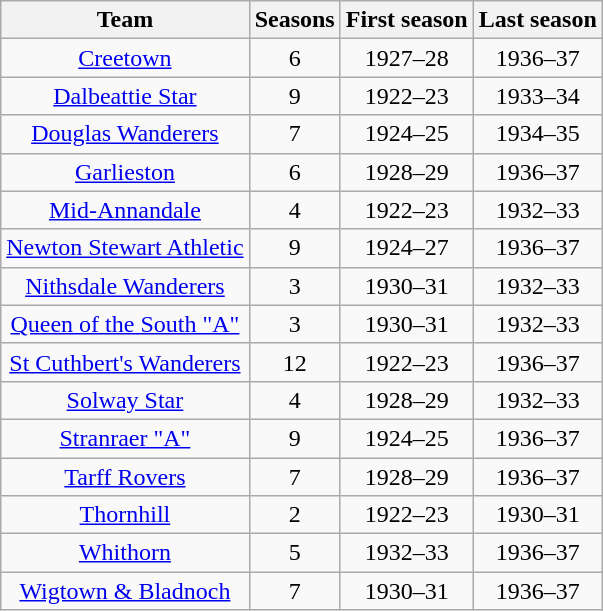<table class="wikitable sortable" style="font-size:100%; text-align:center">
<tr>
<th>Team</th>
<th>Seasons</th>
<th>First season</th>
<th>Last season</th>
</tr>
<tr>
<td><a href='#'>Creetown</a></td>
<td>6</td>
<td>1927–28</td>
<td>1936–37</td>
</tr>
<tr>
<td><a href='#'>Dalbeattie Star</a></td>
<td>9</td>
<td>1922–23</td>
<td>1933–34</td>
</tr>
<tr>
<td><a href='#'>Douglas Wanderers</a></td>
<td>7</td>
<td>1924–25</td>
<td>1934–35</td>
</tr>
<tr>
<td><a href='#'>Garlieston</a></td>
<td>6</td>
<td>1928–29</td>
<td>1936–37</td>
</tr>
<tr>
<td><a href='#'>Mid-Annandale</a></td>
<td>4</td>
<td>1922–23</td>
<td>1932–33</td>
</tr>
<tr>
<td><a href='#'>Newton Stewart Athletic</a></td>
<td>9</td>
<td>1924–27</td>
<td>1936–37</td>
</tr>
<tr>
<td><a href='#'>Nithsdale Wanderers</a></td>
<td>3</td>
<td>1930–31</td>
<td>1932–33</td>
</tr>
<tr>
<td><a href='#'>Queen of the South "A"</a></td>
<td>3</td>
<td>1930–31</td>
<td>1932–33</td>
</tr>
<tr>
<td><a href='#'>St Cuthbert's Wanderers</a></td>
<td>12</td>
<td>1922–23</td>
<td>1936–37</td>
</tr>
<tr>
<td><a href='#'>Solway Star</a></td>
<td>4</td>
<td>1928–29</td>
<td>1932–33</td>
</tr>
<tr>
<td><a href='#'>Stranraer "A"</a></td>
<td>9</td>
<td>1924–25</td>
<td>1936–37</td>
</tr>
<tr>
<td><a href='#'>Tarff Rovers</a></td>
<td>7</td>
<td>1928–29</td>
<td>1936–37</td>
</tr>
<tr>
<td><a href='#'>Thornhill</a></td>
<td>2</td>
<td>1922–23</td>
<td>1930–31</td>
</tr>
<tr>
<td><a href='#'>Whithorn</a></td>
<td>5</td>
<td>1932–33</td>
<td>1936–37</td>
</tr>
<tr>
<td><a href='#'>Wigtown & Bladnoch</a></td>
<td>7</td>
<td>1930–31</td>
<td>1936–37</td>
</tr>
</table>
